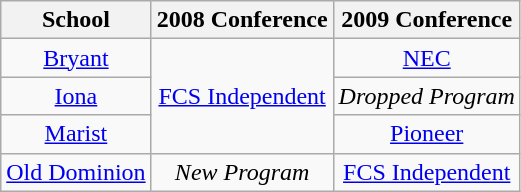<table class="wikitable sortable">
<tr>
<th>School</th>
<th>2008 Conference</th>
<th>2009 Conference</th>
</tr>
<tr style="text-align:center;">
<td><a href='#'>Bryant</a></td>
<td rowspan="3"><a href='#'>FCS Independent</a></td>
<td><a href='#'>NEC</a></td>
</tr>
<tr style="text-align:center;">
<td><a href='#'>Iona</a></td>
<td><em>Dropped Program</em></td>
</tr>
<tr style="text-align:center;">
<td><a href='#'>Marist</a></td>
<td><a href='#'>Pioneer</a></td>
</tr>
<tr style="text-align:center;">
<td><a href='#'>Old Dominion</a></td>
<td><em>New Program</em></td>
<td><a href='#'>FCS Independent</a></td>
</tr>
</table>
